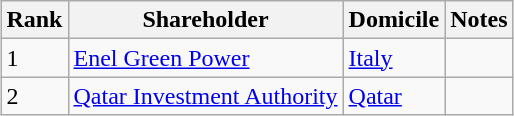<table class="wikitable sortable" style="margin: 0.5em auto">
<tr>
<th>Rank</th>
<th>Shareholder</th>
<th>Domicile</th>
<th>Notes</th>
</tr>
<tr>
<td>1</td>
<td><a href='#'>Enel Green Power</a></td>
<td><a href='#'>Italy</a></td>
<td></td>
</tr>
<tr>
<td>2</td>
<td><a href='#'>Qatar Investment Authority</a></td>
<td><a href='#'>Qatar</a></td>
<td></td>
</tr>
</table>
